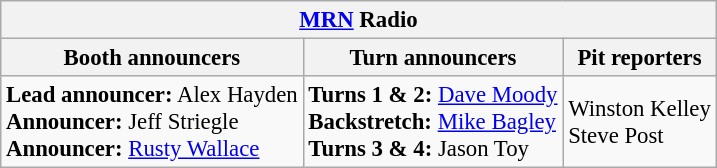<table class="wikitable" style="font-size: 95%">
<tr>
<th colspan="3"><a href='#'>MRN</a> Radio</th>
</tr>
<tr>
<th>Booth announcers</th>
<th>Turn announcers</th>
<th>Pit reporters</th>
</tr>
<tr>
<td><strong>Lead announcer:</strong> Alex Hayden<br><strong>Announcer:</strong> Jeff Striegle <br><strong>Announcer:</strong> <a href='#'>Rusty Wallace</a></td>
<td><strong>Turns 1 & 2:</strong> <a href='#'>Dave Moody</a><br><strong>Backstretch:</strong> <a href='#'>Mike Bagley</a><br><strong>Turns 3 & 4:</strong> Jason Toy</td>
<td>Winston Kelley<br>Steve Post</td>
</tr>
</table>
